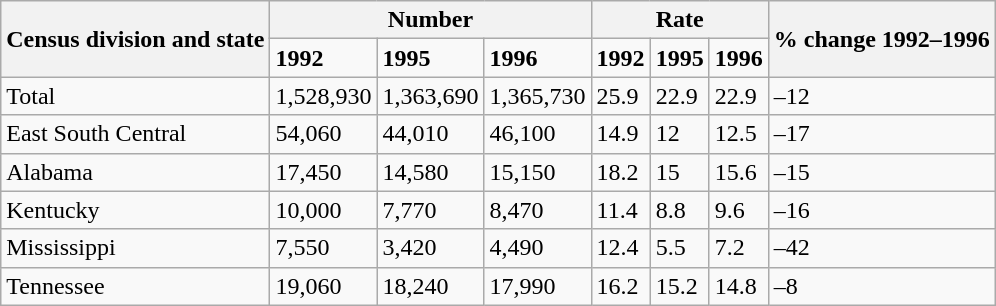<table class="wikitable">
<tr>
<th rowspan="2">Census division and state</th>
<th colspan="3">Number</th>
<th colspan="3">Rate</th>
<th rowspan="2">% change 1992–1996</th>
</tr>
<tr>
<td><strong>1992</strong></td>
<td><strong>1995</strong></td>
<td><strong>1996</strong></td>
<td><strong>1992</strong></td>
<td><strong>1995</strong></td>
<td><strong>1996</strong></td>
</tr>
<tr>
<td>Total</td>
<td>1,528,930</td>
<td>1,363,690</td>
<td>1,365,730</td>
<td>25.9</td>
<td>22.9</td>
<td>22.9</td>
<td>–12</td>
</tr>
<tr>
<td>East South Central</td>
<td>54,060</td>
<td>44,010</td>
<td>46,100</td>
<td>14.9</td>
<td>12</td>
<td>12.5</td>
<td>–17</td>
</tr>
<tr>
<td>Alabama</td>
<td>17,450</td>
<td>14,580</td>
<td>15,150</td>
<td>18.2</td>
<td>15</td>
<td>15.6</td>
<td>–15</td>
</tr>
<tr>
<td>Kentucky</td>
<td>10,000</td>
<td>7,770</td>
<td>8,470</td>
<td>11.4</td>
<td>8.8</td>
<td>9.6</td>
<td>–16</td>
</tr>
<tr>
<td>Mississippi</td>
<td>7,550</td>
<td>3,420</td>
<td>4,490</td>
<td>12.4</td>
<td>5.5</td>
<td>7.2</td>
<td>–42</td>
</tr>
<tr>
<td>Tennessee</td>
<td>19,060</td>
<td>18,240</td>
<td>17,990</td>
<td>16.2</td>
<td>15.2</td>
<td>14.8</td>
<td>–8</td>
</tr>
</table>
